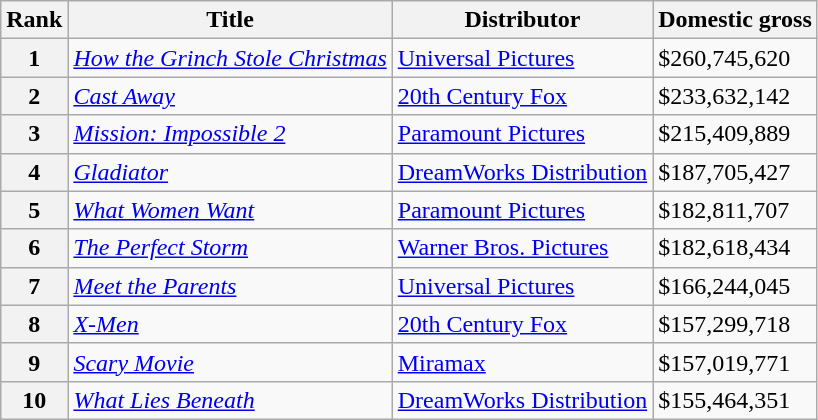<table class="wikitable">
<tr>
<th>Rank</th>
<th>Title</th>
<th>Distributor</th>
<th>Domestic gross </th>
</tr>
<tr>
<th style="text-align:center;">1</th>
<td><em><a href='#'>How the Grinch Stole Christmas</a></em></td>
<td><a href='#'>Universal Pictures</a></td>
<td>$260,745,620</td>
</tr>
<tr>
<th style="text-align:center;">2</th>
<td><em><a href='#'>Cast Away</a></em></td>
<td><a href='#'>20th Century Fox</a></td>
<td>$233,632,142</td>
</tr>
<tr>
<th style="text-align:center;">3</th>
<td><em><a href='#'>Mission: Impossible 2</a></em></td>
<td><a href='#'>Paramount Pictures</a></td>
<td>$215,409,889</td>
</tr>
<tr>
<th style="text-align:center;">4</th>
<td><em><a href='#'>Gladiator</a></em></td>
<td><a href='#'>DreamWorks Distribution</a></td>
<td>$187,705,427</td>
</tr>
<tr>
<th style="text-align:center;">5</th>
<td><em><a href='#'>What Women Want</a></em></td>
<td><a href='#'>Paramount Pictures</a></td>
<td>$182,811,707</td>
</tr>
<tr>
<th style="text-align:center;">6</th>
<td><em><a href='#'>The Perfect Storm</a></em></td>
<td><a href='#'>Warner Bros. Pictures</a></td>
<td>$182,618,434</td>
</tr>
<tr>
<th style="text-align:center;">7</th>
<td><em><a href='#'>Meet the Parents</a></em></td>
<td><a href='#'>Universal Pictures</a></td>
<td>$166,244,045</td>
</tr>
<tr>
<th style="text-align:center;">8</th>
<td><em><a href='#'>X-Men</a></em></td>
<td><a href='#'>20th Century Fox</a></td>
<td>$157,299,718</td>
</tr>
<tr>
<th style="text-align:center;">9</th>
<td><em><a href='#'>Scary Movie</a></em></td>
<td><a href='#'>Miramax</a></td>
<td>$157,019,771</td>
</tr>
<tr>
<th style="text-align:center;">10</th>
<td><em><a href='#'>What Lies Beneath</a></em></td>
<td><a href='#'>DreamWorks Distribution</a></td>
<td>$155,464,351</td>
</tr>
</table>
